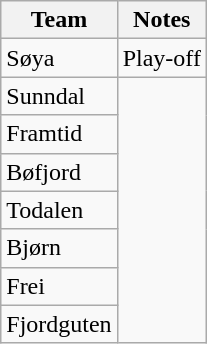<table class="wikitable">
<tr>
<th>Team</th>
<th>Notes</th>
</tr>
<tr>
<td>Søya</td>
<td>Play-off</td>
</tr>
<tr>
<td>Sunndal</td>
</tr>
<tr>
<td>Framtid</td>
</tr>
<tr>
<td>Bøfjord</td>
</tr>
<tr>
<td>Todalen</td>
</tr>
<tr>
<td>Bjørn</td>
</tr>
<tr>
<td>Frei</td>
</tr>
<tr>
<td>Fjordguten</td>
</tr>
</table>
